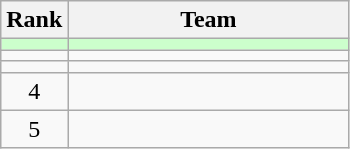<table class=wikitable style="text-align:center;">
<tr>
<th>Rank</th>
<th width=180>Team</th>
</tr>
<tr bgcolor=ccffcc>
<td></td>
<td align=left></td>
</tr>
<tr>
<td></td>
<td align=left></td>
</tr>
<tr>
<td></td>
<td align=left></td>
</tr>
<tr>
<td>4</td>
<td align=left></td>
</tr>
<tr>
<td>5</td>
<td align=left></td>
</tr>
</table>
